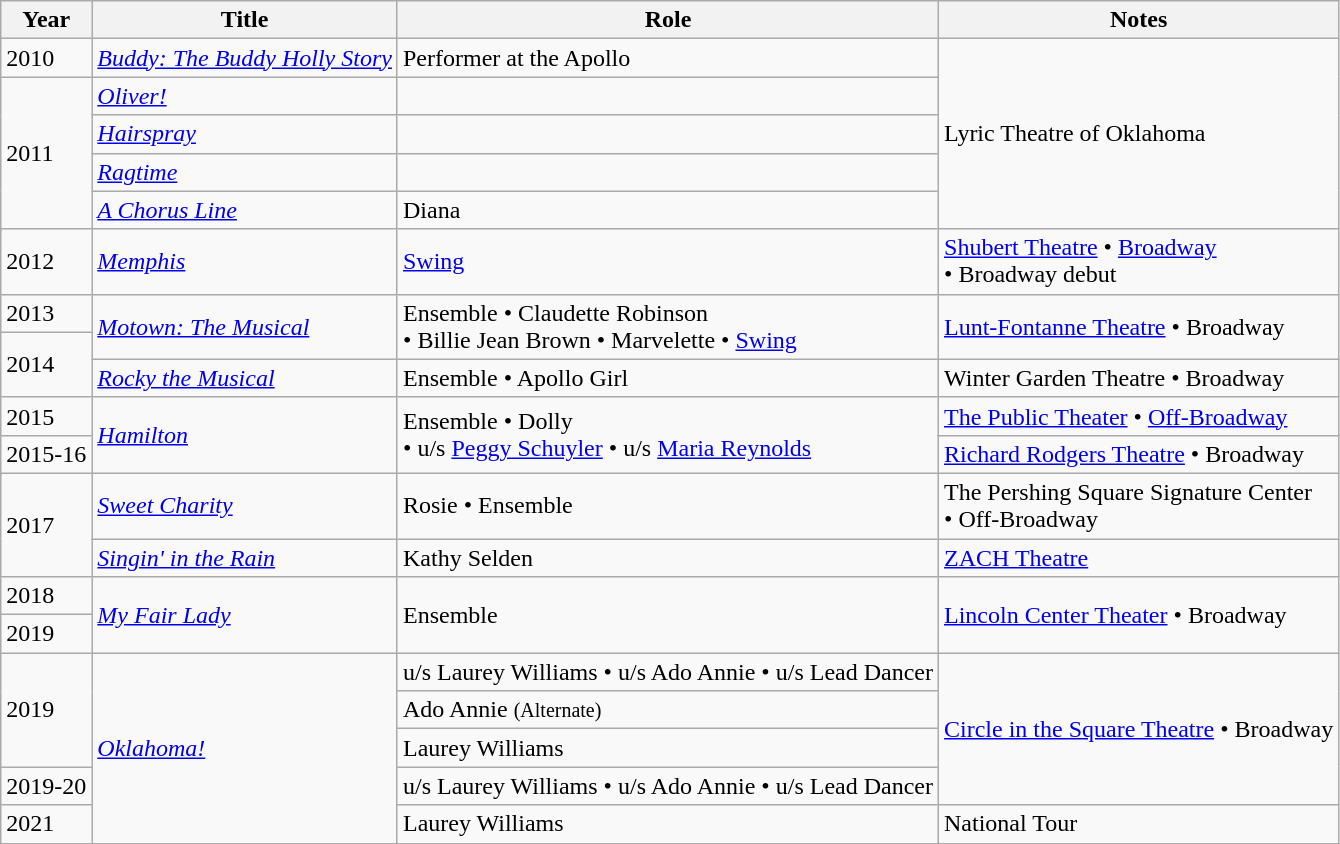<table class="wikitable">
<tr>
<th>Year</th>
<th>Title</th>
<th>Role</th>
<th>Notes</th>
</tr>
<tr>
<td>2010</td>
<td><em><a href='#'>Buddy: The Buddy Holly Story</a></em></td>
<td>Performer at the Apollo</td>
<td rowspan="5">Lyric Theatre of Oklahoma</td>
</tr>
<tr>
<td rowspan="5">2011</td>
<td><em><a href='#'>Oliver!</a></em></td>
<td></td>
</tr>
<tr>
<td><em><a href='#'>Hairspray</a></em></td>
<td></td>
</tr>
<tr>
<td><em><a href='#'>Ragtime</a></em></td>
<td></td>
</tr>
<tr>
<td><em><a href='#'>A Chorus Line</a></em></td>
<td>Diana</td>
</tr>
<tr>
<td rowspan="2"><em><a href='#'>Memphis</a></em></td>
<td rowspan="2"><a href='#'>Swing</a></td>
<td rowspan="2"><a href='#'>Shubert Theatre</a> • <a href='#'>Broadway</a><br>• Broadway debut</td>
</tr>
<tr>
<td>2012</td>
</tr>
<tr>
<td>2013</td>
<td rowspan="2"><em><a href='#'>Motown: The Musical</a></em></td>
<td rowspan="2">Ensemble • Claudette Robinson<br>• Billie Jean Brown • Marvelette • <a href='#'>Swing</a></td>
<td rowspan="2"><a href='#'>Lunt-Fontanne Theatre</a> • Broadway</td>
</tr>
<tr>
<td rowspan="2">2014</td>
</tr>
<tr>
<td><em><a href='#'>Rocky the Musical</a></em></td>
<td>Ensemble • Apollo Girl</td>
<td>Winter Garden Theatre • Broadway</td>
</tr>
<tr>
<td rowspan="2">2015</td>
<td rowspan="3"><em><a href='#'>Hamilton</a></em></td>
<td rowspan="3">Ensemble • Dolly<br>• u/s <a href='#'>Peggy Schuyler</a> • u/s <a href='#'>Maria Reynolds</a></td>
<td><a href='#'>The Public Theater</a> • <a href='#'>Off-Broadway</a></td>
</tr>
<tr>
<td rowspan="2"><a href='#'>Richard Rodgers Theatre</a> • Broadway</td>
</tr>
<tr>
<td rowspan="2">2015-16</td>
</tr>
<tr>
<td rowspan="2"><em><a href='#'>Sweet Charity</a></em></td>
<td rowspan="2">Rosie • Ensemble</td>
<td rowspan="2">The Pershing Square Signature Center<br>• Off-Broadway</td>
</tr>
<tr>
<td rowspan="2">2017</td>
</tr>
<tr>
<td><em><a href='#'>Singin' in the Rain</a></em></td>
<td>Kathy Selden</td>
<td><a href='#'>ZACH Theatre</a></td>
</tr>
<tr>
<td>2018</td>
<td rowspan="2"><em><a href='#'>My Fair Lady</a></em></td>
<td rowspan="2">Ensemble</td>
<td rowspan="2"><a href='#'>Lincoln Center Theater</a> • Broadway</td>
</tr>
<tr>
<td>2019</td>
</tr>
<tr>
<td rowspan=3>2019</td>
<td rowspan="5"><em><a href='#'>Oklahoma!</a></em></td>
<td>u/s Laurey Williams • u/s Ado Annie • u/s Lead Dancer</td>
<td rowspan="4"><a href='#'>Circle in the Square Theatre</a> • Broadway</td>
</tr>
<tr>
<td>Ado Annie <small>(Alternate)</small></td>
</tr>
<tr>
<td>Laurey Williams</td>
</tr>
<tr>
<td>2019-20</td>
<td>u/s Laurey Williams • u/s Ado Annie • u/s Lead Dancer</td>
</tr>
<tr>
<td>2021</td>
<td>Laurey Williams</td>
<td>National Tour</td>
</tr>
</table>
